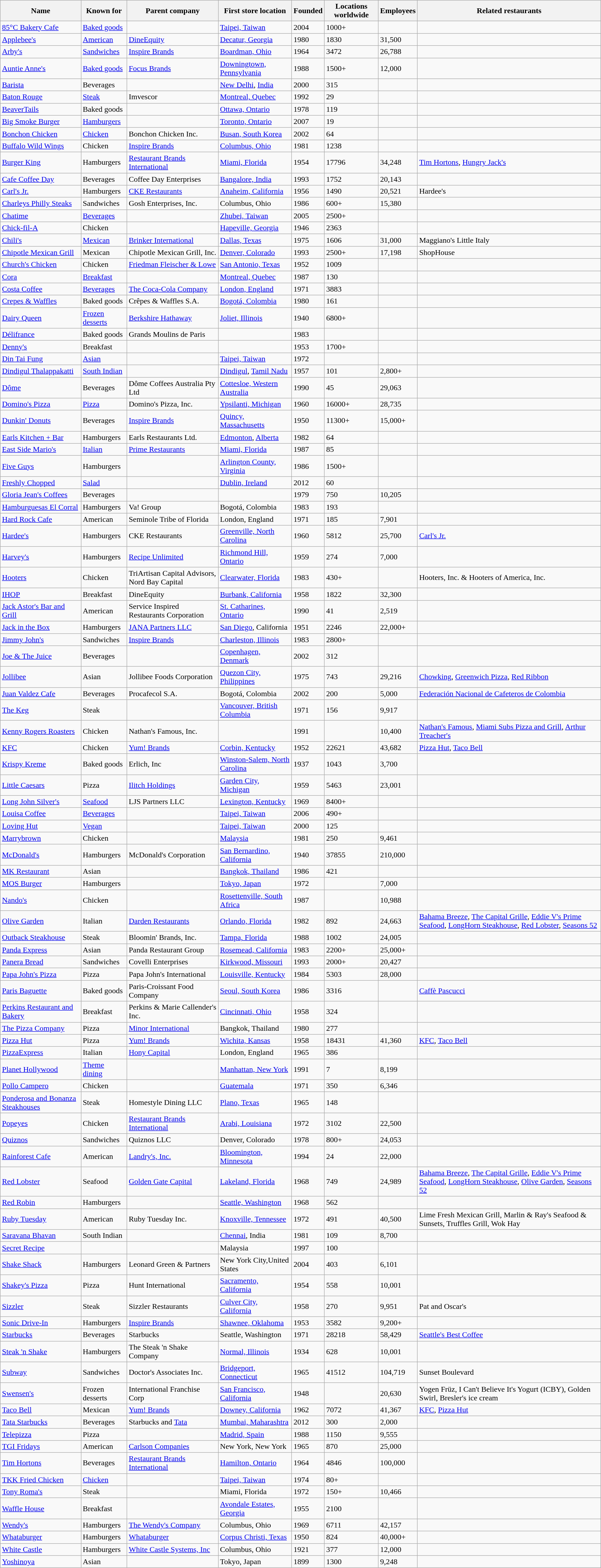<table class="wikitable sortable">
<tr>
<th>Name</th>
<th>Known for</th>
<th>Parent company</th>
<th>First store location</th>
<th>Founded</th>
<th>Locations worldwide</th>
<th>Employees</th>
<th>Related restaurants</th>
</tr>
<tr>
<td><a href='#'>85°C Bakery Cafe</a></td>
<td><a href='#'>Baked goods</a></td>
<td></td>
<td><a href='#'>Taipei, Taiwan</a></td>
<td>2004</td>
<td>1000+</td>
<td></td>
<td></td>
</tr>
<tr>
<td><a href='#'>Applebee's</a></td>
<td><a href='#'>American</a></td>
<td><a href='#'>DineEquity</a></td>
<td><a href='#'>Decatur, Georgia</a></td>
<td>1980</td>
<td>1830</td>
<td>31,500</td>
<td></td>
</tr>
<tr>
<td><a href='#'>Arby's</a></td>
<td><a href='#'>Sandwiches</a></td>
<td><a href='#'>Inspire Brands</a></td>
<td><a href='#'>Boardman, Ohio</a></td>
<td>1964</td>
<td>3472</td>
<td>26,788</td>
<td></td>
</tr>
<tr>
<td><a href='#'>Auntie Anne's</a></td>
<td><a href='#'>Baked goods</a></td>
<td><a href='#'>Focus Brands</a></td>
<td><a href='#'>Downingtown, Pennsylvania</a></td>
<td>1988</td>
<td>1500+</td>
<td>12,000</td>
<td></td>
</tr>
<tr>
<td><a href='#'>Barista</a></td>
<td>Beverages</td>
<td></td>
<td><a href='#'>New Delhi</a>, <a href='#'>India</a></td>
<td>2000</td>
<td>315</td>
<td></td>
<td></td>
</tr>
<tr>
<td><a href='#'>Baton Rouge</a></td>
<td><a href='#'>Steak</a></td>
<td>Imvescor</td>
<td><a href='#'>Montreal, Quebec</a></td>
<td>1992</td>
<td>29</td>
<td></td>
<td></td>
</tr>
<tr>
<td><a href='#'>BeaverTails</a></td>
<td>Baked goods</td>
<td></td>
<td><a href='#'>Ottawa, Ontario</a></td>
<td>1978</td>
<td>119</td>
<td></td>
<td></td>
</tr>
<tr>
<td><a href='#'>Big Smoke Burger</a></td>
<td><a href='#'>Hamburgers</a></td>
<td></td>
<td><a href='#'>Toronto, Ontario</a></td>
<td>2007</td>
<td>19</td>
<td></td>
<td></td>
</tr>
<tr>
<td><a href='#'>Bonchon Chicken</a></td>
<td><a href='#'>Chicken</a></td>
<td>Bonchon Chicken Inc.</td>
<td><a href='#'>Busan, South Korea</a></td>
<td>2002</td>
<td>64</td>
<td></td>
<td></td>
</tr>
<tr>
<td><a href='#'>Buffalo Wild Wings</a></td>
<td>Chicken</td>
<td><a href='#'>Inspire Brands</a></td>
<td><a href='#'>Columbus, Ohio</a></td>
<td>1981</td>
<td>1238</td>
<td></td>
<td></td>
</tr>
<tr>
<td><a href='#'>Burger King</a></td>
<td>Hamburgers</td>
<td><a href='#'>Restaurant Brands International</a></td>
<td><a href='#'>Miami, Florida</a></td>
<td>1954</td>
<td>17796</td>
<td>34,248</td>
<td><a href='#'>Tim Hortons</a>, <a href='#'>Hungry Jack's</a></td>
</tr>
<tr>
<td><a href='#'>Cafe Coffee Day</a></td>
<td>Beverages</td>
<td>Coffee Day Enterprises</td>
<td><a href='#'>Bangalore, India</a></td>
<td>1993</td>
<td>1752</td>
<td>20,143</td>
<td></td>
</tr>
<tr>
<td><a href='#'>Carl's Jr.</a></td>
<td>Hamburgers</td>
<td><a href='#'>CKE Restaurants</a></td>
<td><a href='#'>Anaheim, California</a></td>
<td>1956</td>
<td>1490</td>
<td>20,521</td>
<td>Hardee's</td>
</tr>
<tr>
<td><a href='#'>Charleys Philly Steaks</a></td>
<td>Sandwiches</td>
<td>Gosh Enterprises, Inc.</td>
<td>Columbus, Ohio</td>
<td>1986</td>
<td>600+</td>
<td>15,380</td>
<td></td>
</tr>
<tr>
<td><a href='#'>Chatime</a></td>
<td><a href='#'>Beverages</a></td>
<td></td>
<td><a href='#'>Zhubei, Taiwan</a></td>
<td>2005</td>
<td>2500+</td>
<td></td>
<td></td>
</tr>
<tr>
<td><a href='#'>Chick-fil-A</a></td>
<td>Chicken</td>
<td></td>
<td><a href='#'>Hapeville, Georgia</a></td>
<td>1946</td>
<td>2363</td>
<td></td>
<td></td>
</tr>
<tr>
<td><a href='#'>Chili's</a></td>
<td><a href='#'>Mexican</a></td>
<td><a href='#'>Brinker International</a></td>
<td><a href='#'>Dallas, Texas</a></td>
<td>1975</td>
<td>1606</td>
<td>31,000</td>
<td>Maggiano's Little Italy</td>
</tr>
<tr>
<td><a href='#'>Chipotle Mexican Grill</a></td>
<td>Mexican</td>
<td>Chipotle Mexican Grill, Inc.</td>
<td><a href='#'>Denver, Colorado</a></td>
<td>1993</td>
<td>2500+</td>
<td>17,198</td>
<td>ShopHouse</td>
</tr>
<tr>
<td><a href='#'>Church's Chicken</a></td>
<td>Chicken</td>
<td><a href='#'>Friedman Fleischer & Lowe</a></td>
<td><a href='#'>San Antonio, Texas</a></td>
<td>1952</td>
<td>1009</td>
<td></td>
<td></td>
</tr>
<tr>
<td><a href='#'>Cora</a></td>
<td><a href='#'>Breakfast</a></td>
<td></td>
<td><a href='#'>Montreal, Quebec</a></td>
<td>1987</td>
<td>130</td>
<td></td>
<td></td>
</tr>
<tr>
<td><a href='#'>Costa Coffee</a></td>
<td><a href='#'>Beverages</a></td>
<td><a href='#'>The Coca-Cola Company</a></td>
<td><a href='#'>London, England</a></td>
<td>1971</td>
<td>3883</td>
<td></td>
<td></td>
</tr>
<tr>
<td><a href='#'>Crepes & Waffles</a></td>
<td>Baked goods</td>
<td>Crêpes & Waffles S.A.</td>
<td><a href='#'>Bogotá, Colombia</a></td>
<td>1980</td>
<td>161</td>
<td></td>
<td></td>
</tr>
<tr>
<td><a href='#'>Dairy Queen</a></td>
<td><a href='#'>Frozen desserts</a></td>
<td><a href='#'>Berkshire Hathaway</a></td>
<td><a href='#'>Joliet, Illinois</a></td>
<td>1940</td>
<td>6800+</td>
<td></td>
<td></td>
</tr>
<tr>
<td><a href='#'>Délifrance</a></td>
<td>Baked goods</td>
<td>Grands Moulins de Paris</td>
<td></td>
<td>1983</td>
<td></td>
<td></td>
<td></td>
</tr>
<tr>
<td><a href='#'>Denny's</a></td>
<td>Breakfast</td>
<td></td>
<td></td>
<td>1953</td>
<td>1700+</td>
<td></td>
<td></td>
</tr>
<tr>
<td><a href='#'>Din Tai Fung</a></td>
<td><a href='#'>Asian</a></td>
<td></td>
<td><a href='#'>Taipei, Taiwan</a></td>
<td>1972</td>
<td></td>
<td></td>
<td></td>
</tr>
<tr>
<td><a href='#'>Dindigul Thalappakatti</a></td>
<td><a href='#'>South Indian</a></td>
<td></td>
<td><a href='#'>Dindigul</a>, <a href='#'>Tamil Nadu</a></td>
<td>1957</td>
<td>101</td>
<td>2,800+</td>
<td></td>
</tr>
<tr>
<td><a href='#'>Dôme</a></td>
<td>Beverages</td>
<td>Dôme Coffees Australia Pty Ltd</td>
<td><a href='#'>Cottesloe, Western Australia</a></td>
<td>1990</td>
<td>45</td>
<td>29,063</td>
<td></td>
</tr>
<tr>
<td><a href='#'>Domino's Pizza</a></td>
<td><a href='#'>Pizza</a></td>
<td>Domino's Pizza, Inc.</td>
<td><a href='#'>Ypsilanti, Michigan</a></td>
<td>1960</td>
<td>16000+</td>
<td>28,735</td>
<td></td>
</tr>
<tr>
<td><a href='#'>Dunkin' Donuts</a></td>
<td>Beverages</td>
<td><a href='#'>Inspire Brands</a></td>
<td><a href='#'>Quincy, Massachusetts</a></td>
<td>1950</td>
<td>11300+</td>
<td>15,000+</td>
<td></td>
</tr>
<tr>
<td><a href='#'>Earls Kitchen + Bar</a></td>
<td>Hamburgers</td>
<td>Earls Restaurants Ltd.</td>
<td><a href='#'>Edmonton</a>, <a href='#'>Alberta</a></td>
<td>1982</td>
<td>64</td>
<td></td>
<td></td>
</tr>
<tr>
<td><a href='#'>East Side Mario's</a></td>
<td><a href='#'>Italian</a></td>
<td><a href='#'>Prime Restaurants</a></td>
<td><a href='#'>Miami, Florida</a></td>
<td>1987</td>
<td>85</td>
<td></td>
<td></td>
</tr>
<tr>
<td><a href='#'>Five Guys</a></td>
<td>Hamburgers</td>
<td></td>
<td><a href='#'>Arlington County, Virginia</a></td>
<td>1986</td>
<td>1500+</td>
<td></td>
<td></td>
</tr>
<tr>
<td><a href='#'>Freshly Chopped</a></td>
<td><a href='#'>Salad</a></td>
<td></td>
<td><a href='#'>Dublin, Ireland</a></td>
<td>2012</td>
<td>60</td>
<td></td>
<td></td>
</tr>
<tr>
<td><a href='#'>Gloria Jean's Coffees</a></td>
<td>Beverages</td>
<td></td>
<td></td>
<td>1979</td>
<td>750</td>
<td>10,205</td>
<td></td>
</tr>
<tr>
<td><a href='#'>Hamburguesas El Corral</a></td>
<td>Hamburgers</td>
<td>Va! Group</td>
<td>Bogotá, Colombia</td>
<td>1983</td>
<td>193</td>
<td></td>
<td></td>
</tr>
<tr>
<td><a href='#'>Hard Rock Cafe</a></td>
<td>American</td>
<td>Seminole Tribe of Florida</td>
<td>London, England</td>
<td>1971</td>
<td>185</td>
<td>7,901</td>
<td></td>
</tr>
<tr>
<td><a href='#'>Hardee's</a></td>
<td>Hamburgers</td>
<td>CKE Restaurants</td>
<td><a href='#'>Greenville, North Carolina</a></td>
<td>1960</td>
<td>5812</td>
<td>25,700</td>
<td><a href='#'>Carl's Jr.</a></td>
</tr>
<tr>
<td><a href='#'>Harvey's</a></td>
<td>Hamburgers</td>
<td><a href='#'>Recipe Unlimited</a></td>
<td><a href='#'>Richmond Hill, Ontario</a></td>
<td>1959</td>
<td>274</td>
<td>7,000</td>
<td></td>
</tr>
<tr>
<td><a href='#'>Hooters</a></td>
<td>Chicken</td>
<td>TriArtisan Capital Advisors, Nord Bay Capital</td>
<td><a href='#'>Clearwater, Florida</a></td>
<td>1983</td>
<td>430+</td>
<td></td>
<td>Hooters, Inc. & Hooters of America, Inc.</td>
</tr>
<tr>
<td><a href='#'>IHOP</a></td>
<td>Breakfast</td>
<td>DineEquity</td>
<td><a href='#'>Burbank, California</a></td>
<td>1958</td>
<td>1822</td>
<td>32,300</td>
<td></td>
</tr>
<tr>
<td><a href='#'>Jack Astor's Bar and Grill</a></td>
<td>American</td>
<td>Service Inspired Restaurants Corporation</td>
<td><a href='#'>St. Catharines, Ontario</a></td>
<td>1990</td>
<td>41</td>
<td>2,519</td>
<td></td>
</tr>
<tr>
<td><a href='#'>Jack in the Box</a></td>
<td>Hamburgers</td>
<td><a href='#'>JANA Partners LLC</a></td>
<td><a href='#'>San Diego</a>, California</td>
<td>1951</td>
<td>2246</td>
<td>22,000+</td>
<td></td>
</tr>
<tr>
<td><a href='#'>Jimmy John's</a></td>
<td>Sandwiches</td>
<td><a href='#'>Inspire Brands</a></td>
<td><a href='#'>Charleston, Illinois</a></td>
<td>1983</td>
<td>2800+</td>
<td></td>
<td></td>
</tr>
<tr>
<td><a href='#'>Joe & The Juice</a></td>
<td>Beverages</td>
<td></td>
<td><a href='#'>Copenhagen, Denmark</a></td>
<td>2002</td>
<td>312</td>
<td></td>
<td></td>
</tr>
<tr>
<td><a href='#'>Jollibee</a></td>
<td>Asian</td>
<td>Jollibee Foods Corporation</td>
<td><a href='#'>Quezon City, Philippines</a></td>
<td>1975</td>
<td>743</td>
<td>29,216</td>
<td><a href='#'>Chowking</a>, <a href='#'>Greenwich Pizza</a>, <a href='#'>Red Ribbon</a></td>
</tr>
<tr>
<td><a href='#'>Juan Valdez Cafe</a></td>
<td>Beverages</td>
<td>Procafecol S.A.</td>
<td>Bogotá, Colombia</td>
<td>2002</td>
<td>200</td>
<td>5,000</td>
<td><a href='#'>Federación Nacional de Cafeteros de Colombia</a></td>
</tr>
<tr>
<td><a href='#'>The Keg</a></td>
<td>Steak</td>
<td></td>
<td><a href='#'>Vancouver, British Columbia</a></td>
<td>1971</td>
<td>156</td>
<td>9,917</td>
<td></td>
</tr>
<tr>
<td><a href='#'>Kenny Rogers Roasters</a></td>
<td>Chicken</td>
<td>Nathan's Famous, Inc.</td>
<td></td>
<td>1991</td>
<td></td>
<td>10,400</td>
<td><a href='#'>Nathan's Famous</a>, <a href='#'>Miami Subs Pizza and Grill</a>, <a href='#'>Arthur Treacher's</a></td>
</tr>
<tr>
<td><a href='#'>KFC</a></td>
<td>Chicken</td>
<td><a href='#'>Yum! Brands</a></td>
<td><a href='#'>Corbin, Kentucky</a></td>
<td>1952</td>
<td>22621</td>
<td>43,682</td>
<td><a href='#'>Pizza Hut</a>, <a href='#'>Taco Bell</a></td>
</tr>
<tr>
<td><a href='#'>Krispy Kreme</a></td>
<td>Baked goods</td>
<td>Erlich, Inc</td>
<td><a href='#'>Winston-Salem, North Carolina</a></td>
<td>1937</td>
<td>1043</td>
<td>3,700</td>
<td></td>
</tr>
<tr>
<td><a href='#'>Little Caesars</a></td>
<td>Pizza</td>
<td><a href='#'>Ilitch Holdings</a></td>
<td><a href='#'>Garden City, Michigan</a></td>
<td>1959</td>
<td>5463</td>
<td>23,001</td>
<td></td>
</tr>
<tr>
<td><a href='#'>Long John Silver's</a></td>
<td><a href='#'>Seafood</a></td>
<td>LJS Partners LLC</td>
<td><a href='#'>Lexington, Kentucky</a></td>
<td>1969</td>
<td>8400+</td>
<td></td>
</tr>
<tr>
<td><a href='#'>Louisa Coffee</a></td>
<td><a href='#'>Beverages</a></td>
<td></td>
<td><a href='#'>Taipei, Taiwan</a></td>
<td>2006</td>
<td>490+</td>
<td></td>
<td></td>
</tr>
<tr>
<td><a href='#'>Loving Hut</a></td>
<td><a href='#'>Vegan</a></td>
<td></td>
<td><a href='#'>Taipei, Taiwan</a></td>
<td>2000</td>
<td>125</td>
<td></td>
<td></td>
</tr>
<tr>
<td><a href='#'>Marrybrown</a></td>
<td>Chicken</td>
<td></td>
<td><a href='#'>Malaysia</a></td>
<td>1981</td>
<td>250</td>
<td>9,461</td>
<td></td>
</tr>
<tr>
<td><a href='#'>McDonald's</a></td>
<td>Hamburgers</td>
<td>McDonald's Corporation</td>
<td><a href='#'>San Bernardino, California</a></td>
<td>1940</td>
<td>37855</td>
<td>210,000</td>
<td></td>
</tr>
<tr>
<td><a href='#'>MK Restaurant</a></td>
<td>Asian</td>
<td></td>
<td><a href='#'>Bangkok, Thailand</a></td>
<td>1986</td>
<td>421</td>
<td></td>
<td></td>
</tr>
<tr>
<td><a href='#'>MOS Burger</a></td>
<td>Hamburgers</td>
<td></td>
<td><a href='#'>Tokyo, Japan</a></td>
<td>1972</td>
<td></td>
<td>7,000</td>
<td></td>
</tr>
<tr>
<td><a href='#'>Nando's</a></td>
<td>Chicken</td>
<td></td>
<td><a href='#'>Rosettenville, South Africa</a></td>
<td>1987</td>
<td></td>
<td>10,988</td>
<td></td>
</tr>
<tr>
<td><a href='#'>Olive Garden</a></td>
<td>Italian</td>
<td><a href='#'>Darden Restaurants</a></td>
<td><a href='#'>Orlando, Florida</a></td>
<td>1982</td>
<td>892</td>
<td>24,663</td>
<td><a href='#'>Bahama Breeze</a>, <a href='#'>The Capital Grille</a>, <a href='#'>Eddie V's Prime Seafood</a>, <a href='#'>LongHorn Steakhouse</a>, <a href='#'>Red Lobster</a>, <a href='#'>Seasons 52</a></td>
</tr>
<tr>
<td><a href='#'>Outback Steakhouse</a></td>
<td>Steak</td>
<td>Bloomin' Brands, Inc.</td>
<td><a href='#'>Tampa, Florida</a></td>
<td>1988</td>
<td>1002</td>
<td>24,005</td>
<td></td>
</tr>
<tr>
<td><a href='#'>Panda Express</a></td>
<td>Asian</td>
<td>Panda Restaurant Group</td>
<td><a href='#'>Rosemead, California</a></td>
<td>1983</td>
<td>2200+</td>
<td>25,000+</td>
<td></td>
</tr>
<tr>
<td><a href='#'>Panera Bread</a></td>
<td>Sandwiches</td>
<td>Covelli Enterprises</td>
<td><a href='#'>Kirkwood, Missouri</a></td>
<td>1993</td>
<td>2000+</td>
<td>20,427</td>
<td></td>
</tr>
<tr>
<td><a href='#'>Papa John's Pizza</a></td>
<td>Pizza</td>
<td>Papa John's International</td>
<td><a href='#'>Louisville, Kentucky</a></td>
<td>1984</td>
<td>5303</td>
<td>28,000</td>
<td></td>
</tr>
<tr>
<td><a href='#'>Paris Baguette</a></td>
<td>Baked goods</td>
<td>Paris-Croissant Food Company</td>
<td><a href='#'>Seoul, South Korea</a></td>
<td>1986</td>
<td>3316</td>
<td></td>
<td><a href='#'>Caffè Pascucci</a></td>
</tr>
<tr>
<td><a href='#'>Perkins Restaurant and Bakery</a></td>
<td>Breakfast</td>
<td>Perkins & Marie Callender's Inc.</td>
<td><a href='#'>Cincinnati, Ohio</a></td>
<td>1958</td>
<td>324</td>
<td></td>
<td></td>
</tr>
<tr>
<td><a href='#'>The Pizza Company</a></td>
<td>Pizza</td>
<td><a href='#'>Minor International</a></td>
<td>Bangkok, Thailand</td>
<td>1980</td>
<td>277</td>
<td></td>
<td></td>
</tr>
<tr>
<td><a href='#'>Pizza Hut</a></td>
<td>Pizza</td>
<td><a href='#'>Yum! Brands</a></td>
<td><a href='#'>Wichita, Kansas</a></td>
<td>1958</td>
<td>18431</td>
<td>41,360</td>
<td><a href='#'>KFC</a>, <a href='#'>Taco Bell</a></td>
</tr>
<tr>
<td><a href='#'>PizzaExpress</a></td>
<td>Italian</td>
<td><a href='#'>Hony Capital</a></td>
<td>London, England</td>
<td>1965</td>
<td>386</td>
<td></td>
<td></td>
</tr>
<tr>
<td><a href='#'>Planet Hollywood</a></td>
<td><a href='#'>Theme dining</a></td>
<td></td>
<td><a href='#'>Manhattan, New York</a></td>
<td>1991</td>
<td>7</td>
<td>8,199</td>
<td></td>
</tr>
<tr>
<td><a href='#'>Pollo Campero</a></td>
<td>Chicken</td>
<td></td>
<td><a href='#'>Guatemala</a></td>
<td>1971</td>
<td>350</td>
<td>6,346</td>
<td></td>
</tr>
<tr>
<td><a href='#'>Ponderosa and Bonanza Steakhouses</a></td>
<td>Steak</td>
<td>Homestyle Dining LLC</td>
<td><a href='#'>Plano, Texas</a></td>
<td>1965</td>
<td>148</td>
<td></td>
<td></td>
</tr>
<tr>
<td><a href='#'>Popeyes</a></td>
<td>Chicken</td>
<td><a href='#'>Restaurant Brands International</a></td>
<td><a href='#'>Arabi, Louisiana</a></td>
<td>1972</td>
<td>3102</td>
<td>22,500</td>
<td></td>
</tr>
<tr>
<td><a href='#'>Quiznos</a></td>
<td>Sandwiches</td>
<td>Quiznos LLC</td>
<td>Denver, Colorado</td>
<td>1978</td>
<td>800+</td>
<td>24,053</td>
<td></td>
</tr>
<tr>
<td><a href='#'>Rainforest Cafe</a></td>
<td>American</td>
<td><a href='#'>Landry's, Inc.</a></td>
<td><a href='#'>Bloomington, Minnesota</a></td>
<td>1994</td>
<td>24</td>
<td>22,000</td>
<td></td>
</tr>
<tr>
<td><a href='#'>Red Lobster</a></td>
<td>Seafood</td>
<td><a href='#'>Golden Gate Capital</a></td>
<td><a href='#'>Lakeland, Florida</a></td>
<td>1968</td>
<td>749</td>
<td>24,989</td>
<td><a href='#'>Bahama Breeze</a>, <a href='#'>The Capital Grille</a>, <a href='#'>Eddie V's Prime Seafood</a>, <a href='#'>LongHorn Steakhouse</a>, <a href='#'>Olive Garden</a>, <a href='#'>Seasons 52</a></td>
</tr>
<tr>
<td><a href='#'>Red Robin</a></td>
<td>Hamburgers</td>
<td></td>
<td><a href='#'>Seattle, Washington</a></td>
<td>1968</td>
<td>562</td>
<td></td>
<td></td>
</tr>
<tr>
<td><a href='#'>Ruby Tuesday</a></td>
<td>American</td>
<td>Ruby Tuesday Inc.</td>
<td><a href='#'>Knoxville, Tennessee</a></td>
<td>1972</td>
<td>491</td>
<td>40,500</td>
<td>Lime Fresh Mexican Grill, Marlin & Ray's Seafood & Sunsets, Truffles Grill, Wok Hay</td>
</tr>
<tr>
<td><a href='#'>Saravana Bhavan</a></td>
<td>South Indian</td>
<td></td>
<td><a href='#'>Chennai</a>, India</td>
<td>1981</td>
<td>109</td>
<td>8,700</td>
<td></td>
</tr>
<tr>
<td><a href='#'>Secret Recipe</a></td>
<td></td>
<td></td>
<td>Malaysia</td>
<td>1997</td>
<td>100</td>
<td></td>
<td></td>
</tr>
<tr>
<td><a href='#'>Shake Shack</a></td>
<td>Hamburgers</td>
<td>Leonard Green & Partners</td>
<td>New York City,United States</td>
<td>2004</td>
<td>403</td>
<td>6,101</td>
</tr>
<tr>
<td><a href='#'>Shakey's Pizza</a></td>
<td>Pizza</td>
<td>Hunt International</td>
<td><a href='#'>Sacramento, California</a></td>
<td>1954</td>
<td>558</td>
<td>10,001</td>
<td></td>
</tr>
<tr>
<td><a href='#'>Sizzler</a></td>
<td>Steak</td>
<td>Sizzler Restaurants</td>
<td><a href='#'>Culver City, California</a></td>
<td>1958</td>
<td>270</td>
<td>9,951</td>
<td>Pat and Oscar's</td>
</tr>
<tr>
<td><a href='#'>Sonic Drive-In</a></td>
<td>Hamburgers</td>
<td><a href='#'>Inspire Brands</a></td>
<td><a href='#'>Shawnee, Oklahoma</a></td>
<td>1953</td>
<td>3582</td>
<td>9,200+</td>
<td></td>
</tr>
<tr>
<td><a href='#'>Starbucks</a></td>
<td>Beverages</td>
<td>Starbucks</td>
<td>Seattle, Washington</td>
<td>1971</td>
<td>28218</td>
<td>58,429</td>
<td><a href='#'>Seattle's Best Coffee</a></td>
</tr>
<tr>
<td><a href='#'>Steak 'n Shake</a></td>
<td>Hamburgers</td>
<td>The Steak 'n Shake Company</td>
<td><a href='#'>Normal, Illinois</a></td>
<td>1934</td>
<td>628</td>
<td>10,001</td>
<td></td>
</tr>
<tr>
<td><a href='#'>Subway</a></td>
<td>Sandwiches</td>
<td>Doctor's Associates Inc.</td>
<td><a href='#'>Bridgeport, Connecticut</a></td>
<td>1965</td>
<td>41512</td>
<td>104,719</td>
<td>Sunset Boulevard</td>
</tr>
<tr>
<td><a href='#'>Swensen's</a></td>
<td>Frozen desserts</td>
<td>International Franchise Corp</td>
<td><a href='#'>San Francisco, California</a></td>
<td>1948</td>
<td></td>
<td>20,630</td>
<td>Yogen Früz, I Can't Believe It's Yogurt (ICBY), Golden Swirl, Bresler's ice cream</td>
</tr>
<tr>
<td><a href='#'>Taco Bell</a></td>
<td>Mexican</td>
<td><a href='#'>Yum! Brands</a></td>
<td><a href='#'>Downey, California</a></td>
<td>1962</td>
<td>7072</td>
<td>41,367</td>
<td><a href='#'>KFC</a>, <a href='#'>Pizza Hut</a></td>
</tr>
<tr>
<td><a href='#'>Tata Starbucks</a></td>
<td>Beverages</td>
<td>Starbucks and <a href='#'>Tata</a></td>
<td><a href='#'>Mumbai, Maharashtra</a></td>
<td>2012</td>
<td>300</td>
<td>2,000</td>
<td></td>
</tr>
<tr>
<td><a href='#'>Telepizza</a></td>
<td>Pizza</td>
<td></td>
<td><a href='#'>Madrid, Spain</a></td>
<td>1988</td>
<td>1150</td>
<td>9,555</td>
<td></td>
</tr>
<tr>
<td><a href='#'>TGI Fridays</a></td>
<td>American</td>
<td><a href='#'>Carlson Companies</a></td>
<td>New York, New York</td>
<td>1965</td>
<td>870</td>
<td>25,000</td>
<td></td>
</tr>
<tr>
<td><a href='#'>Tim Hortons</a></td>
<td>Beverages</td>
<td><a href='#'>Restaurant Brands International</a></td>
<td><a href='#'>Hamilton, Ontario</a></td>
<td>1964</td>
<td>4846</td>
<td>100,000</td>
<td></td>
</tr>
<tr>
<td><a href='#'>TKK Fried Chicken</a></td>
<td><a href='#'>Chicken</a></td>
<td></td>
<td><a href='#'>Taipei, Taiwan</a></td>
<td>1974</td>
<td>80+</td>
<td></td>
<td></td>
</tr>
<tr>
<td><a href='#'>Tony Roma's</a></td>
<td>Steak</td>
<td></td>
<td>Miami, Florida</td>
<td>1972</td>
<td>150+</td>
<td>10,466</td>
<td></td>
</tr>
<tr>
<td><a href='#'>Waffle House</a></td>
<td>Breakfast</td>
<td></td>
<td><a href='#'>Avondale Estates, Georgia</a></td>
<td>1955</td>
<td>2100</td>
<td></td>
<td></td>
</tr>
<tr>
<td><a href='#'>Wendy's</a></td>
<td>Hamburgers</td>
<td><a href='#'>The Wendy's Company</a></td>
<td>Columbus, Ohio</td>
<td>1969</td>
<td>6711</td>
<td>42,157</td>
<td></td>
</tr>
<tr>
<td><a href='#'>Whataburger</a></td>
<td>Hamburgers</td>
<td><a href='#'>Whataburger</a></td>
<td><a href='#'>Corpus Christi, Texas</a></td>
<td>1950</td>
<td>824</td>
<td>40,000+</td>
<td></td>
</tr>
<tr>
<td><a href='#'>White Castle</a></td>
<td>Hamburgers</td>
<td><a href='#'>White Castle Systems, Inc</a></td>
<td>Columbus, Ohio</td>
<td>1921</td>
<td>377</td>
<td>12,000</td>
<td></td>
</tr>
<tr>
<td><a href='#'>Yoshinoya</a></td>
<td>Asian</td>
<td></td>
<td>Tokyo, Japan</td>
<td>1899</td>
<td>1300</td>
<td>9,248</td>
<td></td>
</tr>
</table>
